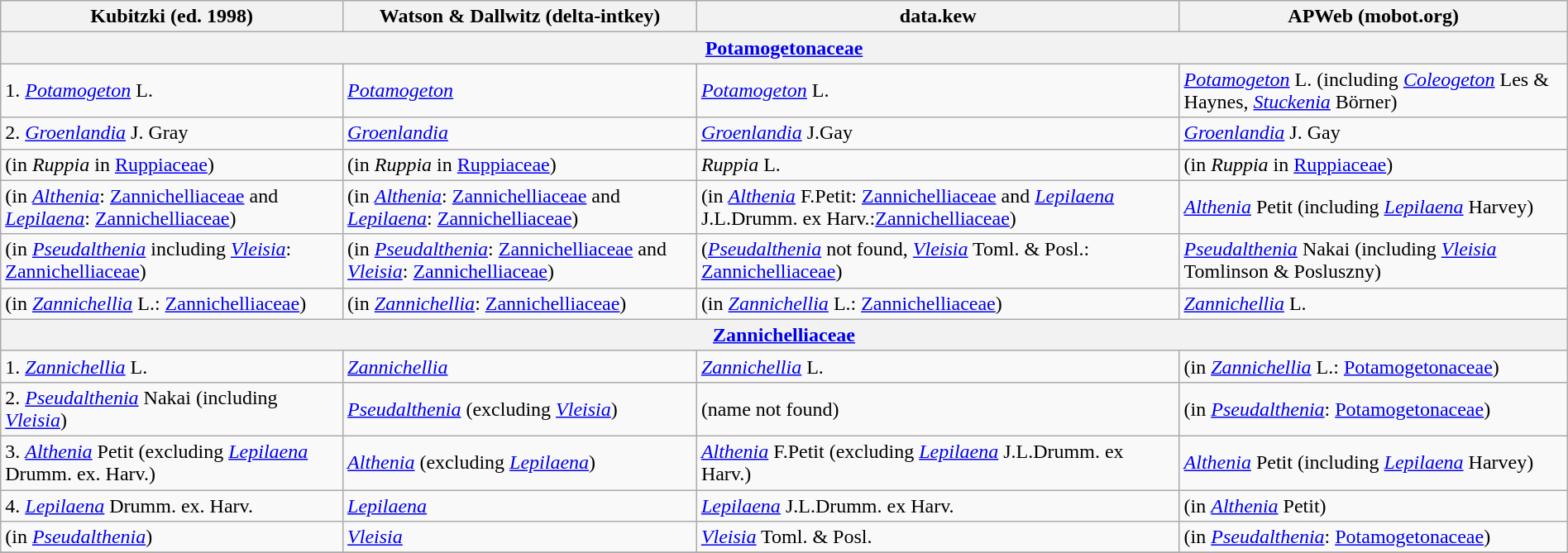<table class="wikitable"  style="margin:1em auto;">
<tr>
<th scope="col">Kubitzki (ed. 1998)</th>
<th scope="col">Watson & Dallwitz (delta-intkey)</th>
<th scope="col">data.kew</th>
<th scope="col">APWeb (mobot.org)</th>
</tr>
<tr>
<th colspan="4"><a href='#'>Potamogetonaceae</a></th>
</tr>
<tr>
<td>1. <em><a href='#'>Potamogeton</a></em> L.</td>
<td><em><a href='#'>Potamogeton</a></em></td>
<td><em><a href='#'>Potamogeton</a></em> L.</td>
<td><em><a href='#'>Potamogeton</a></em> L. (including <em><a href='#'>Coleogeton</a></em> Les & Haynes, <em><a href='#'>Stuckenia</a></em> Börner)</td>
</tr>
<tr>
<td>2. <em><a href='#'>Groenlandia</a></em> J. Gray</td>
<td><em><a href='#'>Groenlandia</a></em></td>
<td><em><a href='#'>Groenlandia</a></em> J.Gay</td>
<td><em><a href='#'>Groenlandia</a></em> J. Gay</td>
</tr>
<tr>
<td>(in <em>Ruppia</em> in <a href='#'>Ruppiaceae</a>)</td>
<td>(in <em>Ruppia</em> in <a href='#'>Ruppiaceae</a>)</td>
<td><em>Ruppia</em> L.</td>
<td>(in <em>Ruppia</em> in <a href='#'>Ruppiaceae</a>)</td>
</tr>
<tr>
<td>(in <em><a href='#'>Althenia</a></em>: <a href='#'>Zannichelliaceae</a> and <em><a href='#'>Lepilaena</a></em>: <a href='#'>Zannichelliaceae</a>)</td>
<td>(in <em><a href='#'>Althenia</a></em>: <a href='#'>Zannichelliaceae</a> and <em><a href='#'>Lepilaena</a></em>: <a href='#'>Zannichelliaceae</a>)</td>
<td>(in <em><a href='#'>Althenia</a></em> F.Petit: <a href='#'>Zannichelliaceae</a> and <em><a href='#'>Lepilaena</a></em> J.L.Drumm. ex Harv.:<a href='#'>Zannichelliaceae</a>)</td>
<td><em><a href='#'>Althenia</a></em> Petit (including <em><a href='#'>Lepilaena</a></em> Harvey)</td>
</tr>
<tr>
<td>(in <em><a href='#'>Pseudalthenia</a></em> including <em><a href='#'>Vleisia</a></em>: <a href='#'>Zannichelliaceae</a>)</td>
<td>(in <em><a href='#'>Pseudalthenia</a></em>: <a href='#'>Zannichelliaceae</a> and <em><a href='#'>Vleisia</a></em>: <a href='#'>Zannichelliaceae</a>)</td>
<td>(<em><a href='#'>Pseudalthenia</a></em> not found, <em><a href='#'>Vleisia</a></em> Toml. & Posl.: <a href='#'>Zannichelliaceae</a>)</td>
<td><em><a href='#'>Pseudalthenia</a></em> Nakai (including <em><a href='#'>Vleisia</a></em> Tomlinson & Posluszny)</td>
</tr>
<tr>
<td>(in <em><a href='#'>Zannichellia</a></em> L.: <a href='#'>Zannichelliaceae</a>)</td>
<td>(in <em><a href='#'>Zannichellia</a></em>: <a href='#'>Zannichelliaceae</a>)</td>
<td>(in <em><a href='#'>Zannichellia</a></em> L.: <a href='#'>Zannichelliaceae</a>)</td>
<td><em><a href='#'>Zannichellia</a></em> L.</td>
</tr>
<tr>
<th colspan="4"><a href='#'>Zannichelliaceae</a></th>
</tr>
<tr>
<td>1. <em><a href='#'>Zannichellia</a></em> L.</td>
<td><em><a href='#'>Zannichellia</a></em></td>
<td><em><a href='#'>Zannichellia</a></em> L.</td>
<td>(in <em><a href='#'>Zannichellia</a></em> L.: <a href='#'>Potamogetonaceae</a>)</td>
</tr>
<tr>
<td>2. <em><a href='#'>Pseudalthenia</a></em> Nakai (including <em><a href='#'>Vleisia</a></em>)</td>
<td><em><a href='#'>Pseudalthenia</a></em> (excluding <em><a href='#'>Vleisia</a></em>)</td>
<td>(name not found)</td>
<td>(in <em><a href='#'>Pseudalthenia</a></em>: <a href='#'>Potamogetonaceae</a>)</td>
</tr>
<tr>
<td>3. <em><a href='#'>Althenia</a></em> Petit (excluding <em><a href='#'>Lepilaena</a></em> Drumm. ex. Harv.)</td>
<td><em><a href='#'>Althenia</a></em> (excluding <em><a href='#'>Lepilaena</a></em>)</td>
<td><em><a href='#'>Althenia</a></em> F.Petit (excluding <em><a href='#'>Lepilaena</a></em> J.L.Drumm. ex Harv.)</td>
<td><em><a href='#'>Althenia</a></em> Petit (including <em><a href='#'>Lepilaena</a></em> Harvey)</td>
</tr>
<tr>
<td>4. <em><a href='#'>Lepilaena</a></em> Drumm. ex. Harv.</td>
<td><em><a href='#'>Lepilaena</a></em></td>
<td><em><a href='#'>Lepilaena</a></em> J.L.Drumm. ex Harv.</td>
<td>(in <em><a href='#'>Althenia</a></em> Petit)</td>
</tr>
<tr>
<td>(in <em><a href='#'>Pseudalthenia</a></em>)</td>
<td><em><a href='#'>Vleisia</a></em></td>
<td><em><a href='#'>Vleisia</a></em> Toml. & Posl.</td>
<td>(in <em><a href='#'>Pseudalthenia</a></em>: <a href='#'>Potamogetonaceae</a>)</td>
</tr>
<tr>
</tr>
</table>
